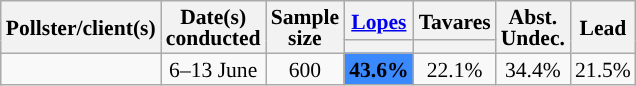<table class="wikitable" style="text-align:center;font-size:90%;line-height:14px;">
<tr>
<th rowspan="2">Pollster/client(s)</th>
<th rowspan="2">Date(s)<br>conducted</th>
<th rowspan="2">Sample<br>size</th>
<th><a href='#'>Lopes</a><br></th>
<th>Tavares<br></th>
<th rowspan="2">Abst.<br>Undec.</th>
<th rowspan="2">Lead</th>
</tr>
<tr>
<th class="sortable" data-sort-type="number" style="background:"></th>
<th class="sortable" data-sort-type="number" style="background:"></th>
</tr>
<tr>
<td></td>
<td>6–13 June</td>
<td>600</td>
<td style="background:#3b89ff;"><strong>43.6%</strong></td>
<td>22.1%</td>
<td>34.4%</td>
<td style="background:">21.5%</td>
</tr>
</table>
